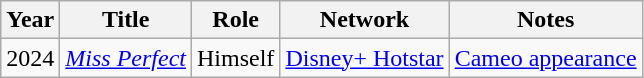<table class="wikitable">
<tr>
<th>Year</th>
<th>Title</th>
<th>Role</th>
<th>Network</th>
<th>Notes</th>
</tr>
<tr>
<td>2024</td>
<td><em><a href='#'>Miss Perfect</a></em></td>
<td>Himself</td>
<td><a href='#'>Disney+ Hotstar</a></td>
<td><a href='#'>Cameo appearance</a></td>
</tr>
</table>
